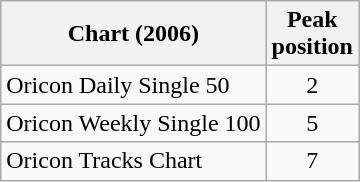<table class="wikitable">
<tr>
<th>Chart (2006)</th>
<th>Peak<br>position</th>
</tr>
<tr>
<td>Oricon Daily Single 50</td>
<td align="center">2</td>
</tr>
<tr>
<td>Oricon Weekly Single 100</td>
<td align="center">5</td>
</tr>
<tr>
<td>Oricon Tracks Chart</td>
<td align="center">7</td>
</tr>
</table>
